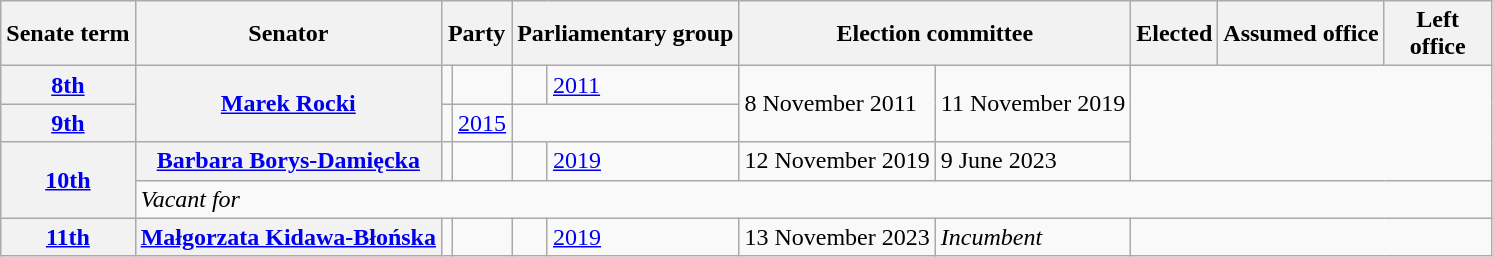<table class="wikitable plainrowheaders">
<tr>
<th>Senate term</th>
<th>Senator</th>
<th colspan="2">Party</th>
<th colspan="2">Parliamentary group</th>
<th colspan="2">Election committee</th>
<th>Elected</th>
<th>Assumed office</th>
<th style=width:4em>Left office</th>
</tr>
<tr>
<th scope=row style="text-align:center;"><a href='#'>8th</a></th>
<th rowspan="2"><a href='#'>Marek Rocki</a><br></th>
<td></td>
<td></td>
<td></td>
<td><a href='#'>2011</a></td>
<td rowspan="2">8 November 2011</td>
<td rowspan="2">11 November 2019</td>
</tr>
<tr>
<th scope=row style="text-align:center;"><a href='#'>9th</a></th>
<td></td>
<td><a href='#'>2015</a></td>
</tr>
<tr>
<th rowspan="2" scope=row style="text-align:center;"><a href='#'>10th</a></th>
<th><a href='#'>Barbara Borys-Damięcka</a><br></th>
<td></td>
<td></td>
<td></td>
<td><a href='#'>2019</a></td>
<td>12 November 2019</td>
<td>9 June 2023</td>
</tr>
<tr>
<td colspan="10"><em>Vacant for </em></td>
</tr>
<tr>
<th scope=row style="text-align:center;"><a href='#'>11th</a></th>
<th><a href='#'>Małgorzata Kidawa-Błońska</a></th>
<td></td>
<td></td>
<td></td>
<td><a href='#'>2019</a></td>
<td>13 November 2023</td>
<td><em>Incumbent</em></td>
</tr>
</table>
